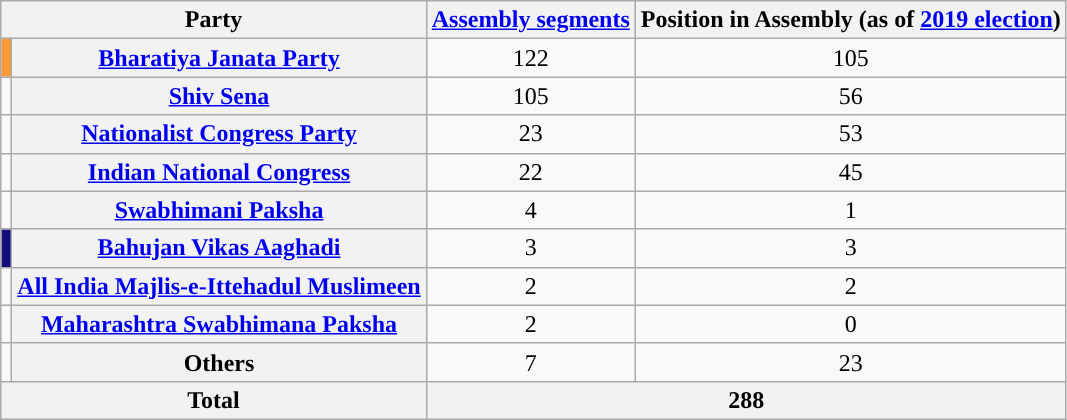<table class="wikitable" style="text-align:center">
<tr>
<th colspan=2>Party</th>
<th><a href='#'>Assembly segments</a></th>
<th>Position in Assembly (as of <a href='#'>2019 election</a>)</th>
</tr>
<tr>
<td bgcolor=#FF9933></td>
<th><a href='#'>Bharatiya Janata Party</a></th>
<td>122</td>
<td>105</td>
</tr>
<tr>
<td></td>
<th><a href='#'>Shiv Sena</a></th>
<td>105</td>
<td>56</td>
</tr>
<tr>
<td></td>
<th><a href='#'>Nationalist Congress Party</a></th>
<td>23</td>
<td>53</td>
</tr>
<tr>
<td></td>
<th><a href='#'>Indian National Congress</a></th>
<td>22</td>
<td>45</td>
</tr>
<tr>
<td></td>
<th><a href='#'>Swabhimani Paksha</a></th>
<td>4</td>
<td>1</td>
</tr>
<tr>
<td bgcolor=#140C7A></td>
<th><a href='#'>Bahujan Vikas Aaghadi</a></th>
<td>3</td>
<td>3</td>
</tr>
<tr>
<td></td>
<th><a href='#'>All India Majlis-e-Ittehadul Muslimeen</a></th>
<td>2</td>
<td>2</td>
</tr>
<tr>
<td></td>
<th><a href='#'>Maharashtra Swabhimana Paksha</a></th>
<td>2</td>
<td>0</td>
</tr>
<tr>
<td bgcolor=#FAF8FA></td>
<th>Others</th>
<td>7</td>
<td>23</td>
</tr>
<tr>
<th colspan=2>Total</th>
<th colspan=2>288</th>
</tr>
</table>
